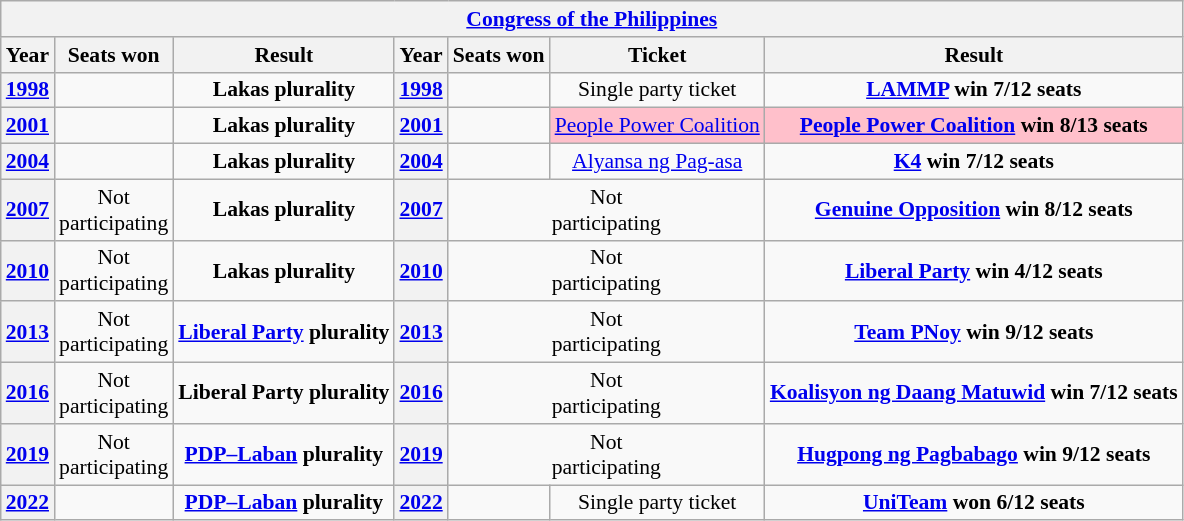<table class="wikitable" style="text-align:center; font-size:90%">
<tr>
<th colspan=7><a href='#'>Congress of the Philippines</a></th>
</tr>
<tr>
<th>Year</th>
<th>Seats won</th>
<th>Result</th>
<th>Year</th>
<th>Seats won</th>
<th>Ticket</th>
<th>Result</th>
</tr>
<tr>
<th><a href='#'>1998</a></th>
<td></td>
<td><strong>Lakas plurality</strong></td>
<th><a href='#'>1998</a></th>
<td></td>
<td>Single party ticket</td>
<td><strong><a href='#'>LAMMP</a> win 7/12 seats</strong></td>
</tr>
<tr>
<th><a href='#'>2001</a></th>
<td></td>
<td><strong>Lakas plurality</strong></td>
<th><a href='#'>2001</a></th>
<td></td>
<td style="background:#FFC0CB;"><a href='#'>People Power Coalition</a></td>
<td style="background:#FFC0CB;"><strong><a href='#'>People Power Coalition</a> win 8/13 seats</strong></td>
</tr>
<tr>
<th><a href='#'>2004</a></th>
<td></td>
<td><strong>Lakas plurality</strong></td>
<th><a href='#'>2004</a></th>
<td></td>
<td><a href='#'>Alyansa ng Pag-asa</a></td>
<td><strong><a href='#'>K4</a> win 7/12 seats</strong></td>
</tr>
<tr>
<th><a href='#'>2007</a></th>
<td>Not<br>participating</td>
<td><strong>Lakas plurality</strong></td>
<th><a href='#'>2007</a></th>
<td colspan=2>Not<br>participating</td>
<td><strong><a href='#'>Genuine Opposition</a> win 8/12 seats</strong></td>
</tr>
<tr>
<th><a href='#'>2010</a></th>
<td>Not<br>participating</td>
<td><strong>Lakas plurality</strong></td>
<th><a href='#'>2010</a></th>
<td colspan=2>Not<br>participating</td>
<td><strong><a href='#'>Liberal Party</a> win 4/12 seats</strong></td>
</tr>
<tr>
<th><a href='#'>2013</a></th>
<td>Not<br>participating</td>
<td><strong><a href='#'>Liberal Party</a> plurality</strong></td>
<th><a href='#'>2013</a></th>
<td colspan=2>Not<br>participating</td>
<td><strong><a href='#'>Team PNoy</a> win 9/12 seats</strong></td>
</tr>
<tr>
<th><a href='#'>2016</a></th>
<td>Not<br>participating</td>
<td><strong>Liberal Party plurality</strong></td>
<th><a href='#'>2016</a></th>
<td colspan=2>Not<br>participating</td>
<td><strong><a href='#'>Koalisyon ng Daang Matuwid</a> win 7/12 seats</strong></td>
</tr>
<tr>
<th><a href='#'>2019</a></th>
<td>Not<br>participating</td>
<td><strong><a href='#'>PDP–Laban</a> plurality</strong></td>
<th><a href='#'>2019</a></th>
<td colspan=2>Not<br>participating</td>
<td><strong><a href='#'>Hugpong ng Pagbabago</a> win 9/12 seats</strong></td>
</tr>
<tr>
<th><a href='#'>2022</a></th>
<td></td>
<td><strong><a href='#'>PDP–Laban</a> plurality</strong></td>
<th><a href='#'>2022</a></th>
<td></td>
<td>Single party ticket</td>
<td><strong><a href='#'>UniTeam</a> won 6/12 seats</strong></td>
</tr>
</table>
